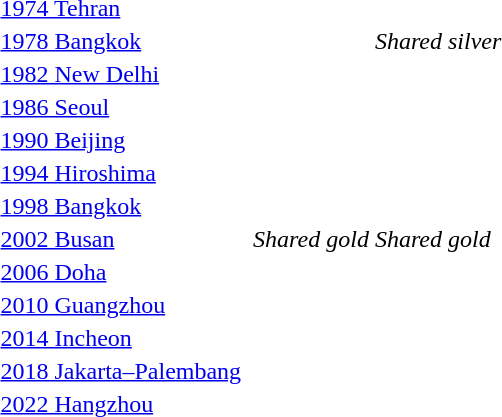<table>
<tr>
<td><a href='#'>1974 Tehran</a></td>
<td></td>
<td></td>
<td></td>
</tr>
<tr>
<td rowspan=2><a href='#'>1978 Bangkok</a></td>
<td rowspan=2></td>
<td></td>
<td rowspan=2><em>Shared silver</em></td>
</tr>
<tr>
<td></td>
</tr>
<tr>
<td><a href='#'>1982 New Delhi</a></td>
<td></td>
<td></td>
<td></td>
</tr>
<tr>
<td><a href='#'>1986 Seoul</a></td>
<td></td>
<td></td>
<td></td>
</tr>
<tr>
<td><a href='#'>1990 Beijing</a></td>
<td></td>
<td></td>
<td></td>
</tr>
<tr>
<td><a href='#'>1994 Hiroshima</a></td>
<td></td>
<td></td>
<td></td>
</tr>
<tr>
<td rowspan=2><a href='#'>1998 Bangkok</a></td>
<td rowspan=2></td>
<td rowspan=2></td>
<td></td>
</tr>
<tr>
<td></td>
</tr>
<tr>
<td rowspan=3><a href='#'>2002 Busan</a></td>
<td></td>
<td rowspan=3><em>Shared gold</em></td>
<td rowspan=3><em>Shared gold</em></td>
</tr>
<tr>
<td></td>
</tr>
<tr>
<td></td>
</tr>
<tr>
<td><a href='#'>2006 Doha</a></td>
<td></td>
<td></td>
<td></td>
</tr>
<tr>
<td><a href='#'>2010 Guangzhou</a></td>
<td></td>
<td></td>
<td></td>
</tr>
<tr>
<td><a href='#'>2014 Incheon</a></td>
<td></td>
<td></td>
<td></td>
</tr>
<tr>
<td><a href='#'>2018 Jakarta–Palembang</a></td>
<td></td>
<td></td>
<td></td>
</tr>
<tr>
<td><a href='#'>2022 Hangzhou</a></td>
<td></td>
<td></td>
<td></td>
</tr>
</table>
